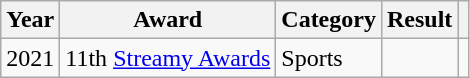<table class="wikitable sortable plainrowheaders">
<tr>
<th scope="col">Year</th>
<th scope="col">Award</th>
<th scope="col">Category</th>
<th scope="col">Result</th>
<th scope="col" class="unsortable"></th>
</tr>
<tr>
<td rowspan="1">2021</td>
<td>11th <a href='#'>Streamy Awards</a></td>
<td>Sports</td>
<td></td>
<td style="text-align: center;"></td>
</tr>
</table>
